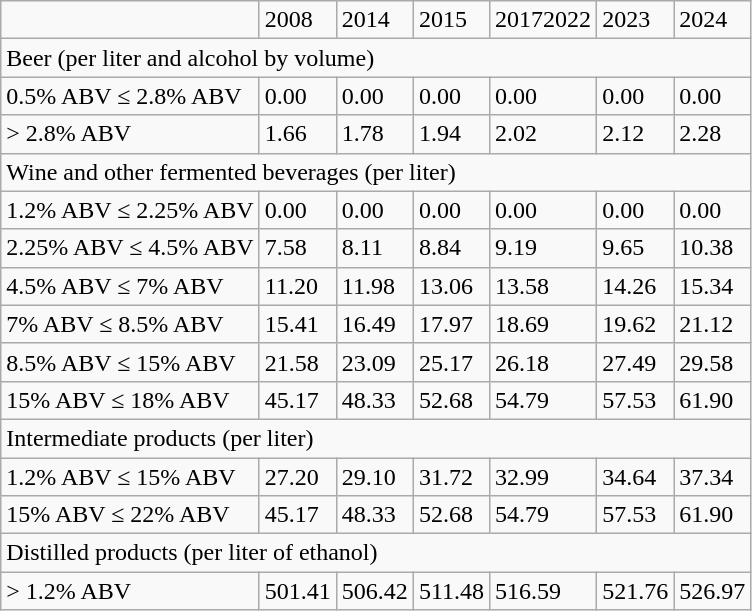<table class="wikitable">
<tr>
<td></td>
<td>2008</td>
<td>2014</td>
<td>2015</td>
<td>20172022</td>
<td>2023</td>
<td>2024</td>
</tr>
<tr>
<td colspan="7">Beer (per liter and alcohol by volume)</td>
</tr>
<tr>
<td>0.5% ABV ≤ 2.8% ABV</td>
<td>0.00</td>
<td>0.00</td>
<td>0.00</td>
<td>0.00</td>
<td>0.00</td>
<td>0.00</td>
</tr>
<tr>
<td>> 2.8% ABV</td>
<td>1.66</td>
<td>1.78</td>
<td>1.94</td>
<td>2.02</td>
<td>2.12</td>
<td>2.28</td>
</tr>
<tr>
<td colspan="7">Wine and other fermented beverages (per liter)</td>
</tr>
<tr>
<td>1.2% ABV ≤ 2.25% ABV</td>
<td>0.00</td>
<td>0.00</td>
<td>0.00</td>
<td>0.00</td>
<td>0.00</td>
<td>0.00</td>
</tr>
<tr>
<td>2.25% ABV ≤ 4.5% ABV</td>
<td>7.58</td>
<td>8.11</td>
<td>8.84</td>
<td>9.19</td>
<td>9.65</td>
<td>10.38</td>
</tr>
<tr>
<td>4.5% ABV ≤ 7% ABV</td>
<td>11.20</td>
<td>11.98</td>
<td>13.06</td>
<td>13.58</td>
<td>14.26</td>
<td>15.34</td>
</tr>
<tr>
<td>7% ABV ≤ 8.5% ABV</td>
<td>15.41</td>
<td>16.49</td>
<td>17.97</td>
<td>18.69</td>
<td>19.62</td>
<td>21.12</td>
</tr>
<tr>
<td>8.5% ABV ≤ 15% ABV</td>
<td>21.58</td>
<td>23.09</td>
<td>25.17</td>
<td>26.18</td>
<td>27.49</td>
<td>29.58</td>
</tr>
<tr>
<td>15% ABV ≤ 18% ABV</td>
<td>45.17</td>
<td>48.33</td>
<td>52.68</td>
<td>54.79</td>
<td>57.53</td>
<td>61.90</td>
</tr>
<tr>
<td colspan="7">Intermediate products (per liter)</td>
</tr>
<tr>
<td>1.2% ABV ≤ 15% ABV</td>
<td>27.20</td>
<td>29.10</td>
<td>31.72</td>
<td>32.99</td>
<td>34.64</td>
<td>37.34</td>
</tr>
<tr>
<td>15% ABV ≤ 22% ABV</td>
<td>45.17</td>
<td>48.33</td>
<td>52.68</td>
<td>54.79</td>
<td>57.53</td>
<td>61.90</td>
</tr>
<tr>
<td colspan="7">Distilled products (per liter of ethanol)</td>
</tr>
<tr>
<td>> 1.2% ABV</td>
<td>501.41</td>
<td>506.42</td>
<td>511.48</td>
<td>516.59</td>
<td>521.76</td>
<td>526.97</td>
</tr>
</table>
